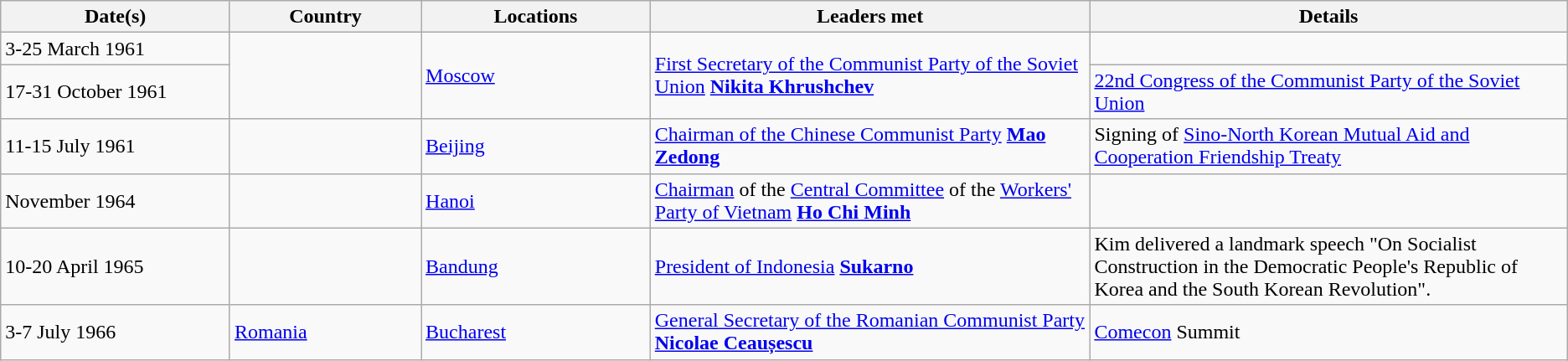<table class="wikitable">
<tr>
<th style="width: 12%;">Date(s)</th>
<th style="width: 10%;">Country</th>
<th style="width: 12%;">Locations</th>
<th style="width: 23%;">Leaders met</th>
<th style="width: 25%;">Details</th>
</tr>
<tr>
<td>3-25 March 1961</td>
<td rowspan="2"></td>
<td rowspan="2"><a href='#'>Moscow</a></td>
<td rowspan="2"> <a href='#'>First Secretary of the Communist Party of the Soviet Union</a> <strong><a href='#'>Nikita Khrushchev</a></strong></td>
<td></td>
</tr>
<tr>
<td>17-31 October 1961</td>
<td><a href='#'>22nd Congress of the Communist Party of the Soviet Union</a></td>
</tr>
<tr>
<td>11-15 July 1961</td>
<td></td>
<td><a href='#'>Beijing</a></td>
<td> <a href='#'>Chairman of the Chinese Communist Party</a> <strong><a href='#'>Mao Zedong</a></strong></td>
<td>Signing of <a href='#'>Sino-North Korean Mutual Aid and Cooperation Friendship Treaty</a></td>
</tr>
<tr>
<td>November 1964</td>
<td></td>
<td><a href='#'>Hanoi</a></td>
<td> <a href='#'>Chairman</a> of the <a href='#'>Central Committee</a> of the <a href='#'>Workers' Party of Vietnam</a> <strong><a href='#'>Ho Chi Minh</a></strong></td>
<td></td>
</tr>
<tr>
<td>10-20 April 1965</td>
<td></td>
<td><a href='#'>Bandung</a></td>
<td> <a href='#'>President of Indonesia</a> <strong><a href='#'>Sukarno</a></strong></td>
<td> Kim delivered a landmark speech "On Socialist Construction in the Democratic People's Republic of Korea and the South Korean Revolution".</td>
</tr>
<tr>
<td>3-7 July 1966</td>
<td> <a href='#'>Romania</a></td>
<td><a href='#'>Bucharest</a></td>
<td> <a href='#'>General Secretary of the Romanian Communist Party</a> <strong><a href='#'>Nicolae Ceaușescu</a></strong></td>
<td><a href='#'>Comecon</a> Summit</td>
</tr>
</table>
